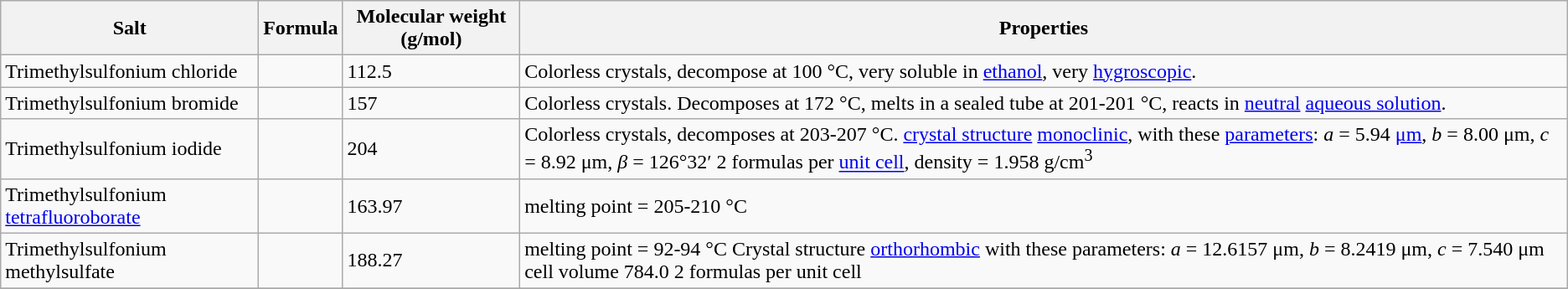<table class="wikitable" border="1">
<tr>
<th>Salt</th>
<th>Formula</th>
<th>Molecular weight (g/mol)</th>
<th>Properties</th>
</tr>
<tr>
<td>Trimethylsulfonium chloride</td>
<td></td>
<td>112.5</td>
<td>Colorless crystals, decompose at 100 °C, very soluble in <a href='#'>ethanol</a>, very <a href='#'>hygroscopic</a>.</td>
</tr>
<tr>
<td>Trimethylsulfonium bromide</td>
<td></td>
<td>157</td>
<td>Colorless crystals. Decomposes at 172 °C, melts in a sealed tube at 201-201 °C, reacts in <a href='#'>neutral</a> <a href='#'>aqueous solution</a>.</td>
</tr>
<tr>
<td>Trimethylsulfonium iodide</td>
<td></td>
<td>204</td>
<td>Colorless crystals, decomposes at 203-207 °C. <a href='#'>crystal structure</a> <a href='#'>monoclinic</a>, with these <a href='#'>parameters</a>: <em>a</em> = 5.94 <a href='#'>μm</a>, <em>b</em> = 8.00 μm, <em>c</em> = 8.92 μm, <em>β</em> = 126°32′ 2 formulas per <a href='#'>unit cell</a>, density = 1.958 g/cm<sup>3</sup></td>
</tr>
<tr>
<td>Trimethylsulfonium <a href='#'>tetrafluoroborate</a></td>
<td></td>
<td>163.97</td>
<td>melting point = 205-210 °C</td>
</tr>
<tr>
<td>Trimethylsulfonium methylsulfate</td>
<td></td>
<td>188.27</td>
<td>melting point = 92-94 °C Crystal structure <a href='#'>orthorhombic</a> with these parameters: <em>a</em> = 12.6157 μm, <em>b</em> = 8.2419 μm, <em>c</em> = 7.540 μm cell volume 784.0 2 formulas per unit cell</td>
</tr>
<tr>
</tr>
</table>
